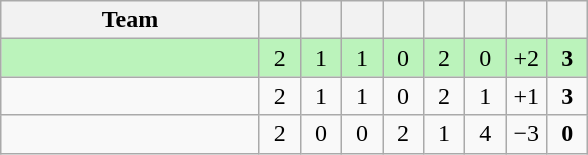<table class="wikitable" style="text-align: center;">
<tr>
<th width=165>Team</th>
<th width=20></th>
<th width=20></th>
<th width=20></th>
<th width=20></th>
<th width=20></th>
<th width=20></th>
<th width=20></th>
<th width=20></th>
</tr>
<tr bgcolor=#BBF3BB>
<td align=left></td>
<td>2</td>
<td>1</td>
<td>1</td>
<td>0</td>
<td>2</td>
<td>0</td>
<td>+2</td>
<td><strong>3</strong></td>
</tr>
<tr>
<td align="left"></td>
<td>2</td>
<td>1</td>
<td>1</td>
<td>0</td>
<td>2</td>
<td>1</td>
<td>+1</td>
<td><strong>3</strong></td>
</tr>
<tr>
<td align=left></td>
<td>2</td>
<td>0</td>
<td>0</td>
<td>2</td>
<td>1</td>
<td>4</td>
<td>−3</td>
<td><strong>0</strong></td>
</tr>
</table>
